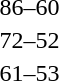<table style="text-align:center">
<tr>
<th width=200></th>
<th width=100></th>
<th width=200></th>
</tr>
<tr>
<td align=right><strong></strong></td>
<td align=center>86–60</td>
<td align=left></td>
</tr>
<tr>
<td align=right><strong></strong></td>
<td align=center>72–52</td>
<td align=left></td>
</tr>
<tr>
<td align=right><strong></strong></td>
<td align=center>61–53</td>
<td align=left></td>
</tr>
</table>
